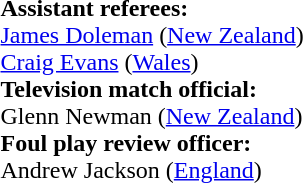<table style="width:100%">
<tr>
<td><br>
<strong>Assistant referees:</strong>
<br><a href='#'>James Doleman</a> (<a href='#'>New Zealand</a>)
<br><a href='#'>Craig Evans</a> (<a href='#'>Wales</a>)
<br><strong>Television match official:</strong>
<br>Glenn Newman (<a href='#'>New Zealand</a>)
<br><strong>Foul play review officer:</strong>
<br>Andrew Jackson (<a href='#'>England</a>)</td>
</tr>
</table>
